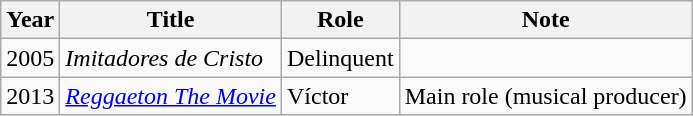<table class="wikitable">
<tr>
<th>Year</th>
<th>Title</th>
<th>Role</th>
<th>Note</th>
</tr>
<tr>
<td>2005</td>
<td><em>Imitadores de Cristo</em></td>
<td>Delinquent</td>
<td></td>
</tr>
<tr>
<td>2013</td>
<td><em><a href='#'>Reggaeton The Movie</a></em></td>
<td>Víctor</td>
<td>Main role (musical producer)</td>
</tr>
</table>
